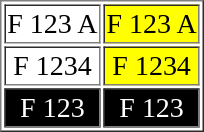<table border="1" style="margin:1em auto;">
<tr size="40"  style="font-size:14pt; text-align:center; color:black;">
<td style="background:white; ">F 123 A</td>
<td style="background:yellow; ">F 123 A</td>
</tr>
<tr size="40"  style="font-size:14pt; text-align:center; color:black;">
<td style="background:white; ">F 1234</td>
<td style="background:yellow; ">F 1234</td>
</tr>
<tr size="40"  style="font-size:14pt; text-align:center; color:white; background:black;">
<td>F 123</td>
<td>F 123</td>
</tr>
</table>
